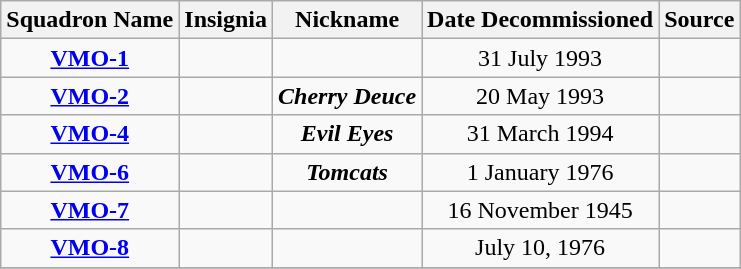<table class="wikitable" style="text-align:center;">
<tr>
<th>Squadron Name</th>
<th>Insignia</th>
<th>Nickname</th>
<th>Date Decommissioned</th>
<th>Source</th>
</tr>
<tr>
<td><strong><a href='#'>VMO-1</a></strong></td>
<td><strong></strong></td>
<td></td>
<td>31 July 1993</td>
<td></td>
</tr>
<tr>
<td><strong><a href='#'>VMO-2</a></strong></td>
<td><strong></strong></td>
<td><strong><em>Cherry Deuce</em></strong></td>
<td>20 May 1993</td>
<td></td>
</tr>
<tr>
<td><strong><a href='#'>VMO-4</a></strong></td>
<td><strong></strong></td>
<td><strong><em>Evil Eyes</em></strong></td>
<td>31 March 1994</td>
<td></td>
</tr>
<tr>
<td><strong><a href='#'>VMO-6</a></strong></td>
<td><strong></strong></td>
<td><strong><em>Tomcats</em></strong></td>
<td>1 January 1976</td>
<td></td>
</tr>
<tr>
<td><strong><a href='#'>VMO-7</a></strong></td>
<td><strong></strong></td>
<td></td>
<td>16 November 1945</td>
<td></td>
</tr>
<tr>
<td><strong><a href='#'>VMO-8</a></strong></td>
<td><strong></strong></td>
<td></td>
<td>July 10, 1976</td>
<td></td>
</tr>
<tr>
</tr>
</table>
